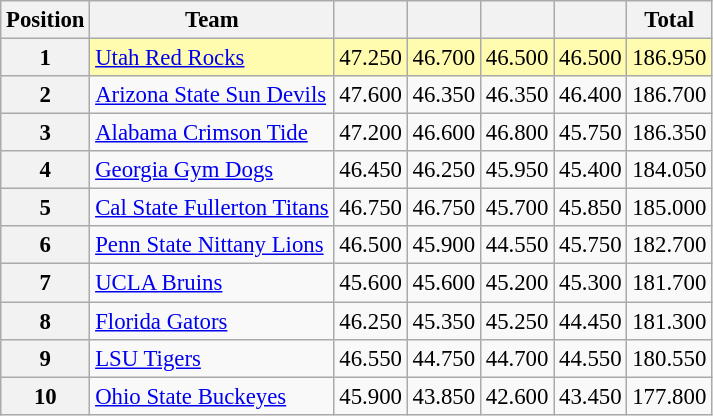<table class="wikitable sortable" style="text-align:center; font-size:95%">
<tr>
<th scope=col>Position</th>
<th scope=col>Team</th>
<th scope=col></th>
<th scope=col></th>
<th scope=col></th>
<th scope=col></th>
<th scope=col>Total</th>
</tr>
<tr bgcolor=fffcaf>
<th scope=row>1</th>
<td align=left><a href='#'>Utah Red Rocks</a></td>
<td>47.250</td>
<td>46.700</td>
<td>46.500</td>
<td>46.500</td>
<td>186.950</td>
</tr>
<tr>
<th scope=row>2</th>
<td align=left><a href='#'>Arizona State Sun Devils</a></td>
<td>47.600</td>
<td>46.350</td>
<td>46.350</td>
<td>46.400</td>
<td>186.700</td>
</tr>
<tr>
<th scope=row>3</th>
<td align=left><a href='#'>Alabama Crimson Tide</a></td>
<td>47.200</td>
<td>46.600</td>
<td>46.800</td>
<td>45.750</td>
<td>186.350</td>
</tr>
<tr>
<th scope=row>4</th>
<td align=left><a href='#'>Georgia Gym Dogs</a></td>
<td>46.450</td>
<td>46.250</td>
<td>45.950</td>
<td>45.400</td>
<td>184.050</td>
</tr>
<tr>
<th scope=row>5</th>
<td align=left><a href='#'>Cal State Fullerton Titans</a></td>
<td>46.750</td>
<td>46.750</td>
<td>45.700</td>
<td>45.850</td>
<td>185.000</td>
</tr>
<tr>
<th scope=row>6</th>
<td align=left><a href='#'>Penn State Nittany Lions</a></td>
<td>46.500</td>
<td>45.900</td>
<td>44.550</td>
<td>45.750</td>
<td>182.700</td>
</tr>
<tr>
<th scope=row>7</th>
<td align=left><a href='#'>UCLA Bruins</a></td>
<td>45.600</td>
<td>45.600</td>
<td>45.200</td>
<td>45.300</td>
<td>181.700</td>
</tr>
<tr>
<th scope=row>8</th>
<td align=left><a href='#'>Florida Gators</a></td>
<td>46.250</td>
<td>45.350</td>
<td>45.250</td>
<td>44.450</td>
<td>181.300</td>
</tr>
<tr>
<th scope=row>9</th>
<td align=left><a href='#'>LSU Tigers</a></td>
<td>46.550</td>
<td>44.750</td>
<td>44.700</td>
<td>44.550</td>
<td>180.550</td>
</tr>
<tr>
<th scope=row>10</th>
<td align=left><a href='#'>Ohio State Buckeyes</a></td>
<td>45.900</td>
<td>43.850</td>
<td>42.600</td>
<td>43.450</td>
<td>177.800</td>
</tr>
</table>
